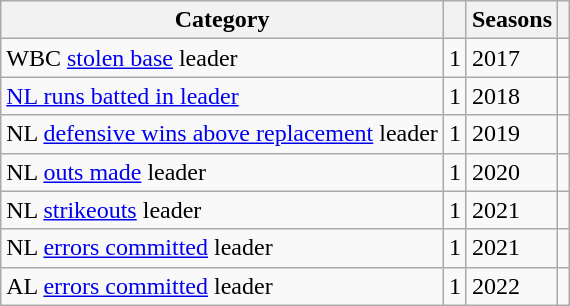<table class="wikitable">
<tr>
<th>Category</th>
<th></th>
<th>Seasons</th>
<th></th>
</tr>
<tr>
<td>WBC <a href='#'>stolen base</a> leader</td>
<td style="text-align:center;">1</td>
<td>2017</td>
<td></td>
</tr>
<tr>
<td><a href='#'>NL runs batted in leader</a></td>
<td style="text-align:center;">1</td>
<td>2018</td>
<td></td>
</tr>
<tr>
<td>NL <a href='#'>defensive wins above replacement</a> leader</td>
<td style="text-align:center;">1</td>
<td>2019</td>
<td></td>
</tr>
<tr>
<td>NL <a href='#'>outs made</a> leader</td>
<td style="text-align:center;">1</td>
<td>2020</td>
<td></td>
</tr>
<tr>
<td>NL <a href='#'>strikeouts</a> leader</td>
<td style="text-align:center;">1</td>
<td>2021</td>
<td></td>
</tr>
<tr>
<td>NL <a href='#'>errors committed</a> leader</td>
<td style="text-align:center;">1</td>
<td>2021</td>
<td></td>
</tr>
<tr>
<td>AL <a href='#'>errors committed</a> leader</td>
<td style="text-align:center;">1</td>
<td>2022</td>
<td></td>
</tr>
</table>
